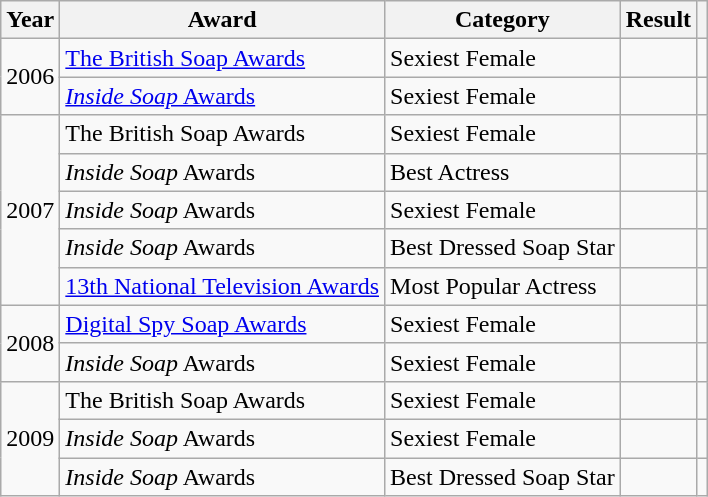<table class="wikitable sortable">
<tr>
<th>Year</th>
<th>Award</th>
<th>Category</th>
<th>Result</th>
<th scope=col class=unsortable></th>
</tr>
<tr>
<td rowspan="2">2006</td>
<td><a href='#'>The British Soap Awards</a></td>
<td>Sexiest Female</td>
<td></td>
<td align="center"></td>
</tr>
<tr>
<td><a href='#'><em>Inside Soap</em> Awards</a></td>
<td>Sexiest Female</td>
<td></td>
<td align="center"></td>
</tr>
<tr>
<td rowspan="5">2007</td>
<td>The British Soap Awards</td>
<td>Sexiest Female</td>
<td></td>
<td align="center"></td>
</tr>
<tr>
<td><em>Inside Soap</em> Awards</td>
<td>Best Actress</td>
<td></td>
<td align="center"></td>
</tr>
<tr>
<td><em>Inside Soap</em> Awards</td>
<td>Sexiest Female</td>
<td></td>
<td align="center"></td>
</tr>
<tr>
<td><em>Inside Soap</em> Awards</td>
<td>Best Dressed Soap Star</td>
<td></td>
<td align="center"></td>
</tr>
<tr>
<td><a href='#'>13th National Television Awards</a></td>
<td>Most Popular Actress</td>
<td></td>
<td align="center"></td>
</tr>
<tr>
<td rowspan="2">2008</td>
<td><a href='#'>Digital Spy Soap Awards</a></td>
<td>Sexiest Female</td>
<td></td>
<td align="center"></td>
</tr>
<tr>
<td><em>Inside Soap</em> Awards</td>
<td>Sexiest Female</td>
<td></td>
<td align="center"></td>
</tr>
<tr>
<td rowspan="3">2009</td>
<td>The British Soap Awards</td>
<td>Sexiest Female</td>
<td></td>
<td align="center"></td>
</tr>
<tr>
<td><em>Inside Soap</em> Awards</td>
<td>Sexiest Female</td>
<td></td>
<td align="center"></td>
</tr>
<tr>
<td><em>Inside Soap</em> Awards</td>
<td>Best Dressed Soap Star</td>
<td></td>
<td align="center"></td>
</tr>
</table>
